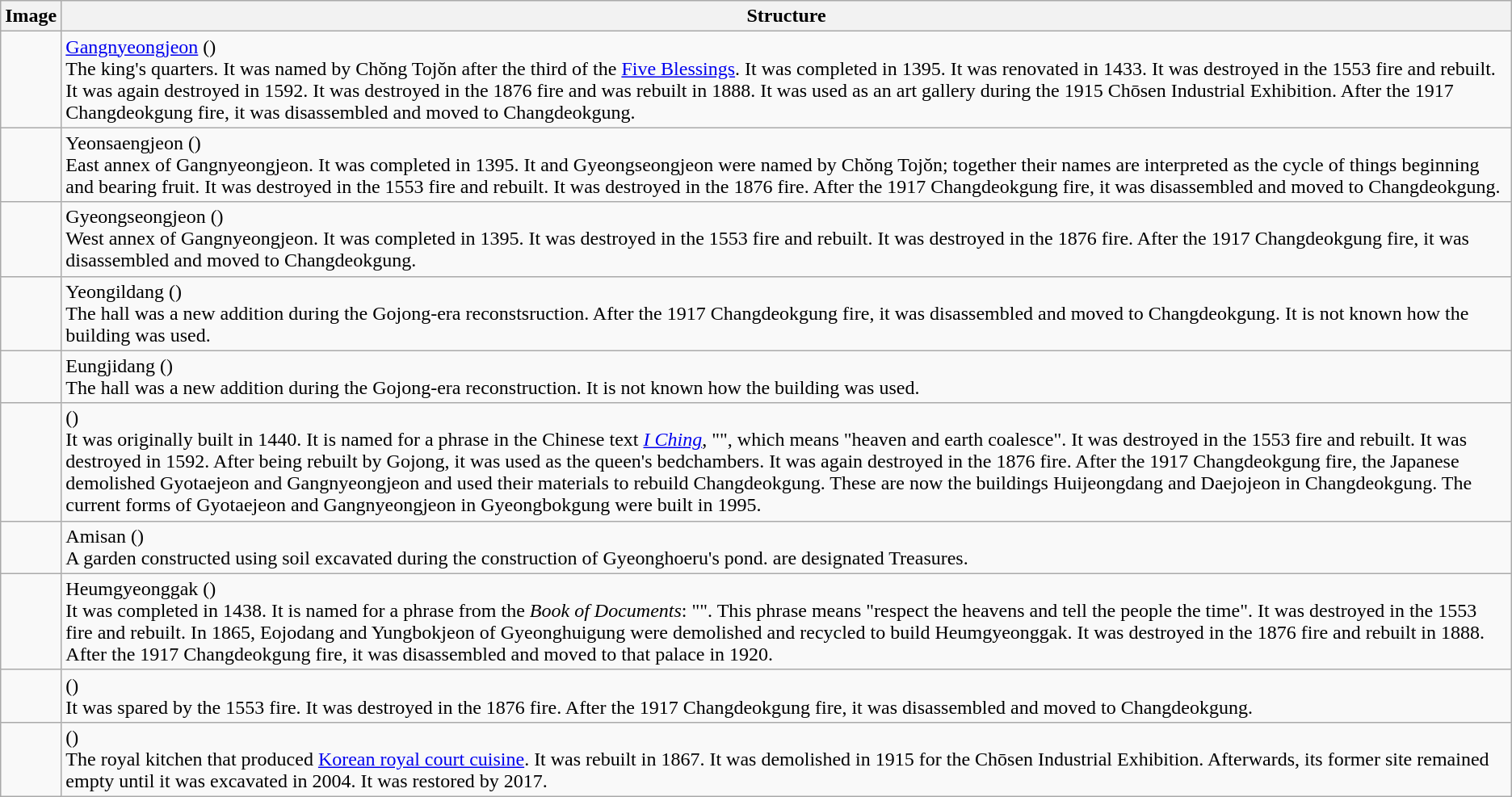<table class="wikitable">
<tr>
<th>Image</th>
<th>Structure</th>
</tr>
<tr>
<td></td>
<td><a href='#'>Gangnyeongjeon</a> ()<br>The king's quarters. It was named by Chŏng Tojŏn after the third of the <a href='#'>Five Blessings</a>. It was completed in 1395.<em></em> It was renovated in 1433. It was destroyed in the 1553 fire and rebuilt. It was again destroyed in 1592. It was destroyed in the 1876 fire and was rebuilt in 1888. It was used as an art gallery during the 1915 Chōsen Industrial Exhibition. After the 1917 Changdeokgung fire, it was disassembled and moved to Changdeokgung.</td>
</tr>
<tr>
<td></td>
<td>Yeonsaengjeon ()<br>East annex of Gangnyeongjeon. It was completed in 1395.<em></em> It and Gyeongseongjeon were named by Chŏng Tojŏn; together their names are interpreted as the cycle of things beginning and bearing fruit. It was destroyed in the 1553 fire and rebuilt. It was destroyed in the 1876 fire. After the 1917 Changdeokgung fire, it was disassembled and moved to Changdeokgung.</td>
</tr>
<tr>
<td></td>
<td>Gyeongseongjeon ()<br>West annex of Gangnyeongjeon. It was completed in 1395.<em></em> It was destroyed in the 1553 fire and rebuilt. It was destroyed in the 1876 fire. After the 1917 Changdeokgung fire, it was disassembled and moved to Changdeokgung.</td>
</tr>
<tr>
<td></td>
<td>Yeongildang ()<br>The hall was a new addition during the Gojong-era reconstsruction. After the 1917 Changdeokgung fire, it was disassembled and moved to Changdeokgung. It is not known how the building was used.</td>
</tr>
<tr>
<td></td>
<td>Eungjidang ()<br>The hall was a new addition during the Gojong-era reconstruction. It is not known how the building was used.</td>
</tr>
<tr>
<td></td>
<td> ()<br>It was originally built in 1440. It is named for a phrase in the Chinese text <em><a href='#'>I Ching</a></em>, "", which means "heaven and earth coalesce". It was destroyed in the 1553 fire and rebuilt. It was destroyed in 1592. After being rebuilt by Gojong, it was used as the queen's bedchambers. It was again destroyed in the 1876 fire. After the 1917 Changdeokgung fire, the Japanese demolished Gyotaejeon and Gangnyeongjeon and used their materials to rebuild Changdeokgung. These are now the buildings Huijeongdang and Daejojeon in Changdeokgung. The current forms of Gyotaejeon and Gangnyeongjeon in Gyeongbokgung were built in 1995.</td>
</tr>
<tr>
<td></td>
<td>Amisan ()<br>A garden constructed using soil excavated during the construction of Gyeonghoeru's pond.  are designated Treasures.</td>
</tr>
<tr>
<td></td>
<td>Heumgyeonggak ()<br>It was completed in 1438. It is named for a phrase from the <em>Book of Documents</em>: "". This phrase means "respect the heavens and tell the people the time". It was destroyed in the 1553 fire and rebuilt. In 1865, Eojodang and Yungbokjeon of Gyeonghuigung were demolished and recycled to build Heumgyeonggak. It was destroyed in the 1876 fire and rebuilt in 1888. After the 1917 Changdeokgung fire, it was disassembled and moved to that palace in 1920.</td>
</tr>
<tr>
<td></td>
<td> ()<br>It was spared by the 1553 fire. It was destroyed in the 1876 fire. After the 1917 Changdeokgung fire, it was disassembled and moved to Changdeokgung.</td>
</tr>
<tr>
<td></td>
<td> ()<br>The royal kitchen that produced <a href='#'>Korean royal court cuisine</a>. It was rebuilt in 1867. It was demolished in 1915 for the Chōsen Industrial Exhibition. Afterwards, its former site remained empty until it was excavated in 2004. It was restored by 2017.</td>
</tr>
</table>
